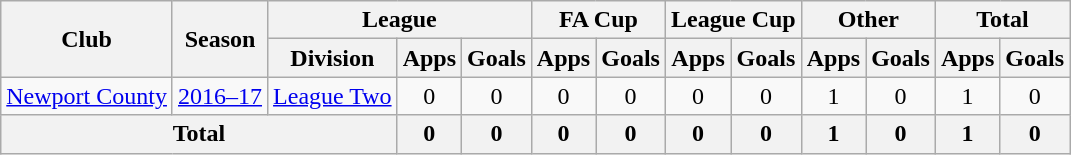<table class="wikitable" style="text-align:center;">
<tr>
<th rowspan="2">Club</th>
<th rowspan="2">Season</th>
<th colspan="3">League</th>
<th colspan="2">FA Cup</th>
<th colspan="2">League Cup</th>
<th colspan="2">Other</th>
<th colspan="2">Total</th>
</tr>
<tr>
<th>Division</th>
<th>Apps</th>
<th>Goals</th>
<th>Apps</th>
<th>Goals</th>
<th>Apps</th>
<th>Goals</th>
<th>Apps</th>
<th>Goals</th>
<th>Apps</th>
<th>Goals</th>
</tr>
<tr>
<td rowspan="1"><a href='#'>Newport County</a></td>
<td><a href='#'>2016–17</a></td>
<td><a href='#'>League Two</a></td>
<td>0</td>
<td>0</td>
<td>0</td>
<td>0</td>
<td>0</td>
<td>0</td>
<td>1</td>
<td>0</td>
<td>1</td>
<td>0</td>
</tr>
<tr>
<th colspan="3">Total</th>
<th>0</th>
<th>0</th>
<th>0</th>
<th>0</th>
<th>0</th>
<th>0</th>
<th>1</th>
<th>0</th>
<th>1</th>
<th>0</th>
</tr>
</table>
